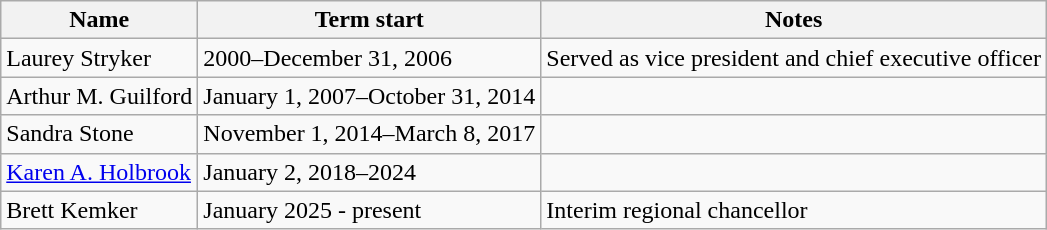<table class="sortable wikitable">
<tr>
<th>Name</th>
<th>Term start</th>
<th>Notes</th>
</tr>
<tr>
<td>Laurey Stryker</td>
<td>2000–December 31, 2006</td>
<td>Served as vice president and chief executive officer</td>
</tr>
<tr>
<td>Arthur M. Guilford</td>
<td>January 1, 2007–October 31, 2014</td>
<td></td>
</tr>
<tr>
<td>Sandra Stone</td>
<td>November 1, 2014–March 8, 2017</td>
<td></td>
</tr>
<tr>
<td><a href='#'>Karen A. Holbrook</a></td>
<td>January 2, 2018–2024</td>
<td></td>
</tr>
<tr>
<td>Brett Kemker</td>
<td>January 2025 - present</td>
<td>Interim regional chancellor</td>
</tr>
</table>
